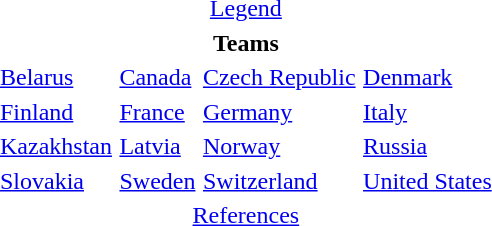<table class="toc" style="padding: 6px; border-spacing: 3px;">
<tr>
<td colspan=4 align=center><a href='#'>Legend</a></td>
</tr>
<tr>
<td colspan=4 align=center><strong>Teams</strong></td>
</tr>
<tr>
<td><a href='#'>Belarus</a></td>
<td><a href='#'>Canada</a></td>
<td><a href='#'>Czech Republic</a></td>
<td><a href='#'>Denmark</a></td>
</tr>
<tr>
<td><a href='#'>Finland</a></td>
<td><a href='#'>France</a></td>
<td><a href='#'>Germany</a></td>
<td><a href='#'>Italy</a></td>
</tr>
<tr>
<td><a href='#'>Kazakhstan</a></td>
<td><a href='#'>Latvia</a></td>
<td><a href='#'>Norway</a></td>
<td><a href='#'>Russia</a></td>
</tr>
<tr>
<td><a href='#'>Slovakia</a></td>
<td><a href='#'>Sweden</a></td>
<td><a href='#'>Switzerland</a></td>
<td><a href='#'>United States</a></td>
</tr>
<tr>
<td colspan=4 align=center><a href='#'>References</a></td>
</tr>
</table>
